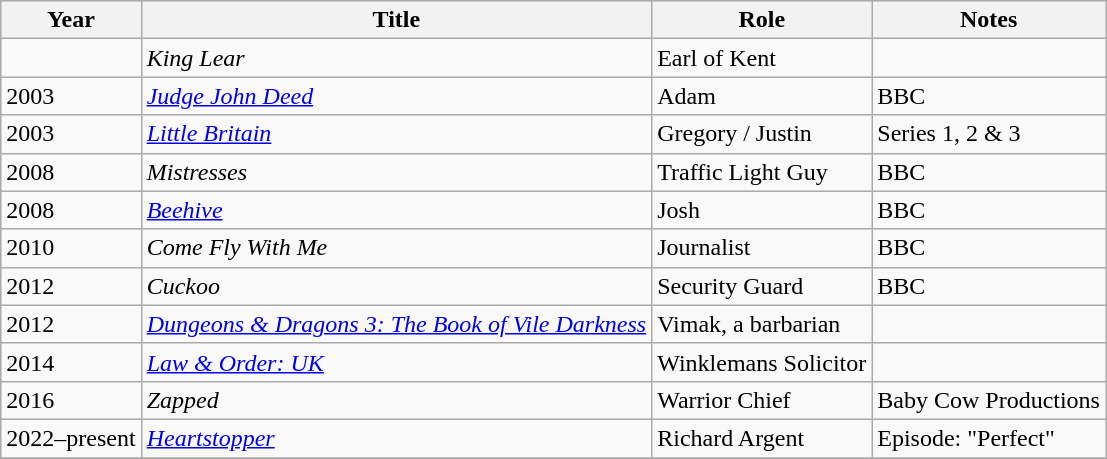<table class="wikitable">
<tr>
<th>Year</th>
<th>Title</th>
<th>Role</th>
<th>Notes</th>
</tr>
<tr>
<td></td>
<td><em>King Lear</em></td>
<td>Earl of Kent</td>
<td></td>
</tr>
<tr>
<td>2003</td>
<td><em><a href='#'>Judge John Deed</a></em></td>
<td>Adam</td>
<td>BBC</td>
</tr>
<tr>
<td>2003</td>
<td><em><a href='#'>Little Britain</a></em></td>
<td>Gregory / Justin</td>
<td>Series 1, 2 & 3</td>
</tr>
<tr>
<td>2008</td>
<td><em>Mistresses</em></td>
<td>Traffic Light Guy</td>
<td>BBC</td>
</tr>
<tr>
<td>2008</td>
<td><em><a href='#'>Beehive</a></em></td>
<td>Josh</td>
<td>BBC</td>
</tr>
<tr>
<td>2010</td>
<td><em>Come Fly With Me</em></td>
<td>Journalist</td>
<td>BBC</td>
</tr>
<tr>
<td>2012</td>
<td><em>Cuckoo</em></td>
<td>Security Guard</td>
<td>BBC</td>
</tr>
<tr>
<td>2012</td>
<td><em><a href='#'>Dungeons & Dragons 3: The Book of Vile Darkness</a></em></td>
<td>Vimak, a barbarian</td>
<td></td>
</tr>
<tr>
<td>2014</td>
<td><em><a href='#'>Law & Order: UK</a></em></td>
<td>Winklemans Solicitor</td>
<td></td>
</tr>
<tr>
<td>2016</td>
<td><em>Zapped</em></td>
<td>Warrior Chief</td>
<td>Baby Cow Productions</td>
</tr>
<tr>
<td>2022–present</td>
<td><em><a href='#'>Heartstopper</a></em></td>
<td>Richard Argent</td>
<td>Episode: "Perfect"</td>
</tr>
<tr>
</tr>
</table>
